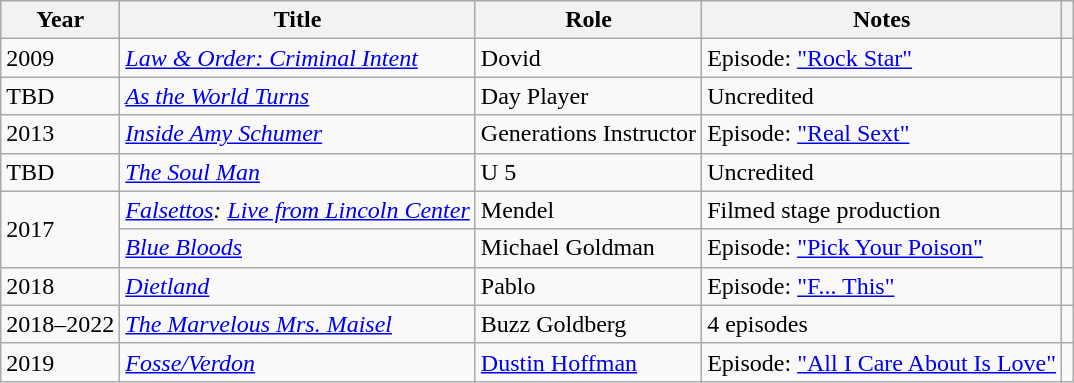<table class="wikitable sortable">
<tr>
<th>Year</th>
<th>Title</th>
<th>Role</th>
<th>Notes</th>
<th></th>
</tr>
<tr>
<td>2009</td>
<td><em><a href='#'>Law & Order: Criminal Intent</a></em></td>
<td>Dovid</td>
<td>Episode: <a href='#'>"Rock Star"</a></td>
<td></td>
</tr>
<tr>
<td>TBD</td>
<td><em><a href='#'>As the World Turns</a></em></td>
<td>Day Player</td>
<td>Uncredited</td>
<td></td>
</tr>
<tr>
<td>2013</td>
<td><em><a href='#'>Inside Amy Schumer</a></em></td>
<td>Generations Instructor</td>
<td>Episode: <a href='#'>"Real Sext"</a></td>
<td></td>
</tr>
<tr>
<td>TBD</td>
<td><em><a href='#'>The Soul Man</a></em></td>
<td>U 5</td>
<td>Uncredited</td>
<td></td>
</tr>
<tr>
<td rowspan=2>2017</td>
<td><em><a href='#'>Falsettos</a>: <a href='#'>Live from Lincoln Center</a></em></td>
<td>Mendel</td>
<td>Filmed stage production</td>
<td></td>
</tr>
<tr>
<td><em><a href='#'>Blue Bloods</a></em></td>
<td>Michael Goldman</td>
<td>Episode: <a href='#'>"Pick Your Poison"</a></td>
<td></td>
</tr>
<tr>
<td>2018</td>
<td><em><a href='#'>Dietland</a></em></td>
<td>Pablo</td>
<td>Episode: <a href='#'>"F... This"</a></td>
<td></td>
</tr>
<tr>
<td>2018–2022</td>
<td><em><a href='#'>The Marvelous Mrs. Maisel</a></em></td>
<td>Buzz Goldberg</td>
<td>4 episodes</td>
<td></td>
</tr>
<tr>
<td>2019</td>
<td><em><a href='#'>Fosse/Verdon</a></em></td>
<td><a href='#'>Dustin Hoffman</a></td>
<td>Episode: <a href='#'>"All I Care About Is Love"</a></td>
<td></td>
</tr>
</table>
